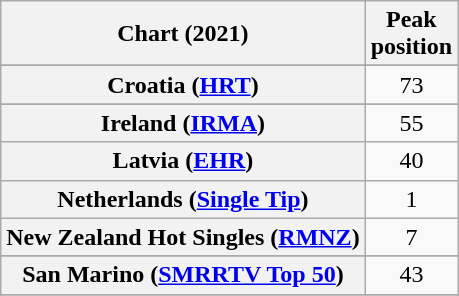<table class="wikitable sortable plainrowheaders" style="text-align:center">
<tr>
<th scope="col">Chart (2021)</th>
<th scope="col">Peak<br>position</th>
</tr>
<tr>
</tr>
<tr>
<th scope="row">Croatia (<a href='#'>HRT</a>)</th>
<td>73</td>
</tr>
<tr>
</tr>
<tr>
</tr>
<tr>
<th scope="row">Ireland (<a href='#'>IRMA</a>)</th>
<td>55</td>
</tr>
<tr>
<th scope="row">Latvia (<a href='#'>EHR</a>)</th>
<td>40</td>
</tr>
<tr>
<th scope="row">Netherlands (<a href='#'>Single Tip</a>)</th>
<td>1</td>
</tr>
<tr>
<th scope="row">New Zealand Hot Singles (<a href='#'>RMNZ</a>)</th>
<td>7</td>
</tr>
<tr>
</tr>
<tr>
<th scope="row">San Marino (<a href='#'>SMRRTV Top 50</a>)</th>
<td>43</td>
</tr>
<tr>
</tr>
<tr>
</tr>
<tr>
</tr>
<tr>
</tr>
<tr>
</tr>
</table>
